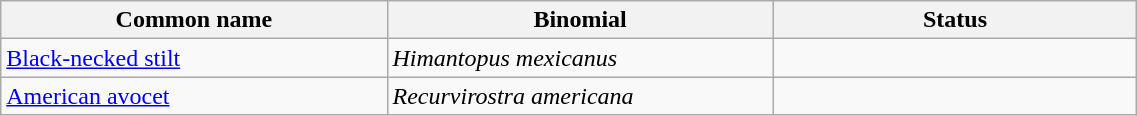<table width=60% class="wikitable">
<tr>
<th width=34%>Common name</th>
<th width=34%>Binomial</th>
<th width=32%>Status</th>
</tr>
<tr>
<td><a href='#'>Black-necked stilt</a></td>
<td><em>Himantopus mexicanus</em></td>
<td></td>
</tr>
<tr>
<td><a href='#'>American avocet</a></td>
<td><em>Recurvirostra americana</em></td>
<td></td>
</tr>
</table>
